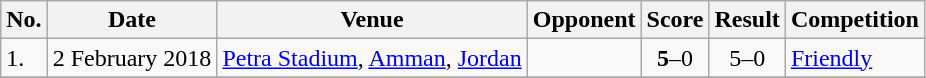<table class="wikitable">
<tr>
<th>No.</th>
<th>Date</th>
<th>Venue</th>
<th>Opponent</th>
<th>Score</th>
<th>Result</th>
<th>Competition</th>
</tr>
<tr>
<td>1.</td>
<td>2 February 2018</td>
<td><a href='#'>Petra Stadium</a>, <a href='#'>Amman</a>, <a href='#'>Jordan</a></td>
<td></td>
<td align=center><strong>5</strong>–0</td>
<td align=center>5–0</td>
<td><a href='#'>Friendly</a></td>
</tr>
<tr>
</tr>
</table>
